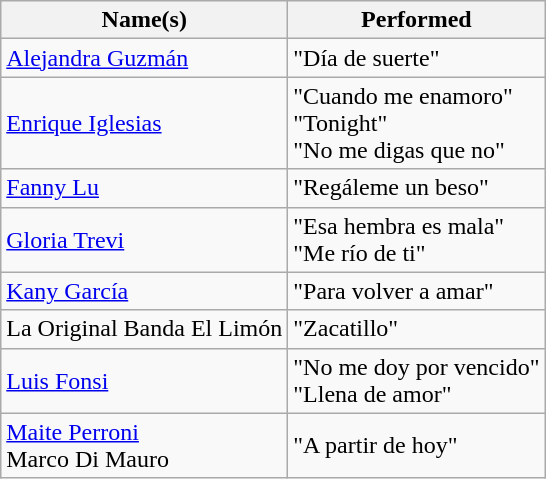<table class="wikitable sortable">
<tr>
<th>Name(s)</th>
<th>Performed</th>
</tr>
<tr>
<td><a href='#'>Alejandra Guzmán</a></td>
<td>"Día de suerte"</td>
</tr>
<tr>
<td><a href='#'>Enrique Iglesias</a></td>
<td>"Cuando me enamoro" <br> "Tonight" <br> "No me digas que no"</td>
</tr>
<tr>
<td><a href='#'>Fanny Lu</a></td>
<td>"Regáleme un beso"</td>
</tr>
<tr>
<td><a href='#'>Gloria Trevi</a></td>
<td>"Esa hembra es mala" <br> "Me río de ti"</td>
</tr>
<tr>
<td><a href='#'>Kany García</a></td>
<td>"Para volver a amar"</td>
</tr>
<tr>
<td>La Original Banda El Limón</td>
<td>"Zacatillo"</td>
</tr>
<tr>
<td><a href='#'>Luis Fonsi</a></td>
<td>"No me doy por vencido" <br> "Llena de amor"</td>
</tr>
<tr>
<td><a href='#'>Maite Perroni</a> <br> Marco Di Mauro</td>
<td>"A partir de hoy"</td>
</tr>
</table>
